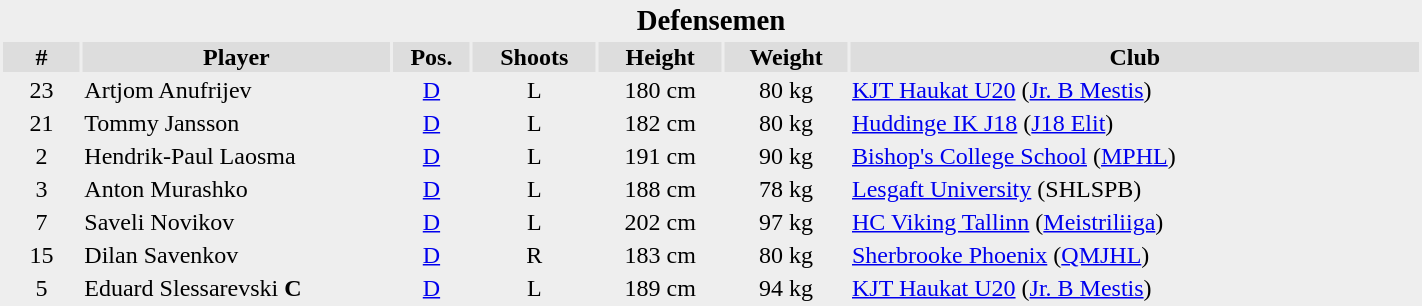<table width=75% style="text-align:center; background:#eeeeee;">
<tr>
<th colspan=8><big>Defensemen</big></th>
</tr>
<tr bgcolor="#dddddd">
<th width=5%>#</th>
<th width=20%>Player</th>
<th width=5%>Pos.</th>
<th width=8%>Shoots</th>
<th width=8%>Height</th>
<th width=8%>Weight</th>
<th width=37%>Club</th>
</tr>
<tr>
<td>23</td>
<td style="text-align:left;">Artjom Anufrijev</td>
<td><a href='#'>D</a></td>
<td>L</td>
<td>180 cm</td>
<td>80 kg</td>
<td style="text-align:left;"> <a href='#'>KJT Haukat U20</a> (<a href='#'>Jr. B Mestis</a>)</td>
</tr>
<tr>
<td>21</td>
<td style="text-align:left;">Tommy Jansson</td>
<td><a href='#'>D</a></td>
<td>L</td>
<td>182 cm</td>
<td>80 kg</td>
<td style="text-align:left;"> <a href='#'>Huddinge IK J18</a> (<a href='#'>J18 Elit</a>)</td>
</tr>
<tr>
<td>2</td>
<td style="text-align:left;">Hendrik-Paul Laosma</td>
<td><a href='#'>D</a></td>
<td>L</td>
<td>191 cm</td>
<td>90 kg</td>
<td style="text-align:left;"> <a href='#'>Bishop's College School</a> (<a href='#'>MPHL</a>)</td>
</tr>
<tr>
<td>3</td>
<td style="text-align:left;">Anton Murashko</td>
<td><a href='#'>D</a></td>
<td>L</td>
<td>188 cm</td>
<td>78 kg</td>
<td style="text-align:left;"> <a href='#'>Lesgaft University</a> (SHLSPB)</td>
</tr>
<tr>
<td>7</td>
<td style="text-align:left;">Saveli Novikov</td>
<td><a href='#'>D</a></td>
<td>L</td>
<td>202 cm</td>
<td>97 kg</td>
<td style="text-align:left;"> <a href='#'>HC Viking Tallinn</a> (<a href='#'>Meistriliiga</a>)</td>
</tr>
<tr>
<td>15</td>
<td style="text-align:left;">Dilan Savenkov</td>
<td><a href='#'>D</a></td>
<td>R</td>
<td>183 cm</td>
<td>80 kg</td>
<td style="text-align:left;"> <a href='#'>Sherbrooke Phoenix</a> (<a href='#'>QMJHL</a>)</td>
</tr>
<tr>
<td>5</td>
<td style="text-align:left;">Eduard Slessarevski  <strong>C</strong></td>
<td><a href='#'>D</a></td>
<td>L</td>
<td>189 cm</td>
<td>94 kg</td>
<td style="text-align:left;"> <a href='#'>KJT Haukat U20</a> (<a href='#'>Jr. B Mestis</a>)</td>
</tr>
</table>
